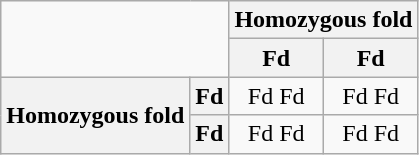<table class="wikitable" style="text-align: center; ">
<tr>
<td colspan="2" rowspan="2"></td>
<th colspan="2">Homozygous fold</th>
</tr>
<tr>
<th>Fd</th>
<th>Fd</th>
</tr>
<tr>
<th rowspan="2">Homozygous fold</th>
<th>Fd</th>
<td>Fd Fd</td>
<td>Fd Fd</td>
</tr>
<tr>
<th>Fd</th>
<td>Fd Fd</td>
<td>Fd Fd</td>
</tr>
</table>
